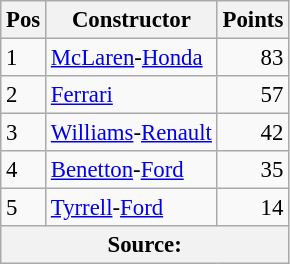<table class="wikitable" style="font-size: 95%;">
<tr>
<th>Pos</th>
<th>Constructor</th>
<th>Points</th>
</tr>
<tr>
<td>1</td>
<td> <a href='#'>McLaren</a>-<a href='#'>Honda</a></td>
<td align="right">83</td>
</tr>
<tr>
<td>2</td>
<td> <a href='#'>Ferrari</a></td>
<td align="right">57</td>
</tr>
<tr>
<td>3</td>
<td> <a href='#'>Williams</a>-<a href='#'>Renault</a></td>
<td align="right">42</td>
</tr>
<tr>
<td>4</td>
<td> <a href='#'>Benetton</a>-<a href='#'>Ford</a></td>
<td align="right">35</td>
</tr>
<tr>
<td>5</td>
<td> <a href='#'>Tyrrell</a>-<a href='#'>Ford</a></td>
<td align="right">14</td>
</tr>
<tr>
<th colspan=4>Source:</th>
</tr>
</table>
